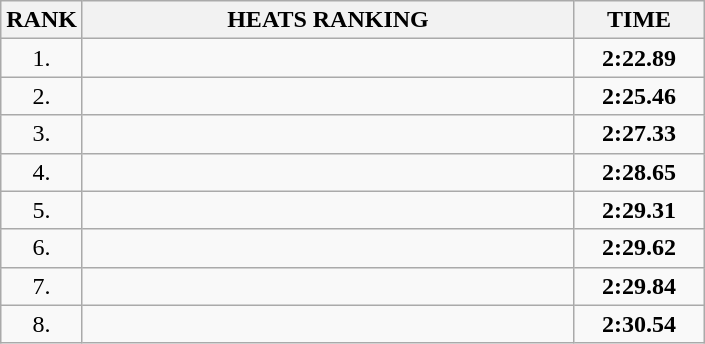<table class="wikitable">
<tr>
<th>RANK</th>
<th style="width: 20em">HEATS RANKING</th>
<th style="width: 5em">TIME</th>
</tr>
<tr>
<td align="center">1.</td>
<td></td>
<td align="center"><strong>2:22.89</strong></td>
</tr>
<tr>
<td align="center">2.</td>
<td></td>
<td align="center"><strong>2:25.46</strong></td>
</tr>
<tr>
<td align="center">3.</td>
<td></td>
<td align="center"><strong>2:27.33</strong></td>
</tr>
<tr>
<td align="center">4.</td>
<td></td>
<td align="center"><strong>2:28.65</strong></td>
</tr>
<tr>
<td align="center">5.</td>
<td></td>
<td align="center"><strong>2:29.31</strong></td>
</tr>
<tr>
<td align="center">6.</td>
<td></td>
<td align="center"><strong>2:29.62</strong></td>
</tr>
<tr>
<td align="center">7.</td>
<td></td>
<td align="center"><strong>2:29.84</strong></td>
</tr>
<tr>
<td align="center">8.</td>
<td></td>
<td align="center"><strong>2:30.54</strong></td>
</tr>
</table>
